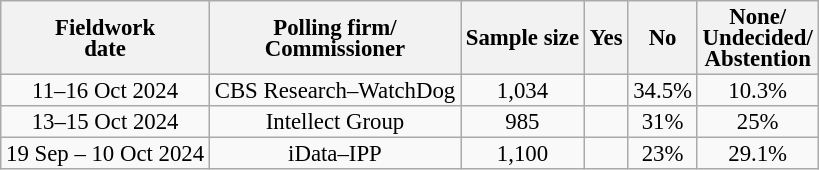<table class="wikitable" style="text-align:center;font-size:95%;line-height:14px;">
<tr>
<th>Fieldwork<br>date</th>
<th>Polling firm/<br>Commissioner</th>
<th>Sample size</th>
<th>Yes</th>
<th>No</th>
<th>None/<br>Undecided/<br>Abstention</th>
</tr>
<tr>
<td>11–16 Oct 2024</td>
<td>CBS Research–WatchDog</td>
<td>1,034</td>
<td></td>
<td>34.5%</td>
<td>10.3%</td>
</tr>
<tr>
<td>13–15 Oct 2024</td>
<td>Intellect Group</td>
<td>985</td>
<td></td>
<td>31%</td>
<td>25%</td>
</tr>
<tr>
<td>19 Sep – 10 Oct 2024</td>
<td>iData–IPP</td>
<td>1,100</td>
<td></td>
<td>23%</td>
<td>29.1%</td>
</tr>
</table>
